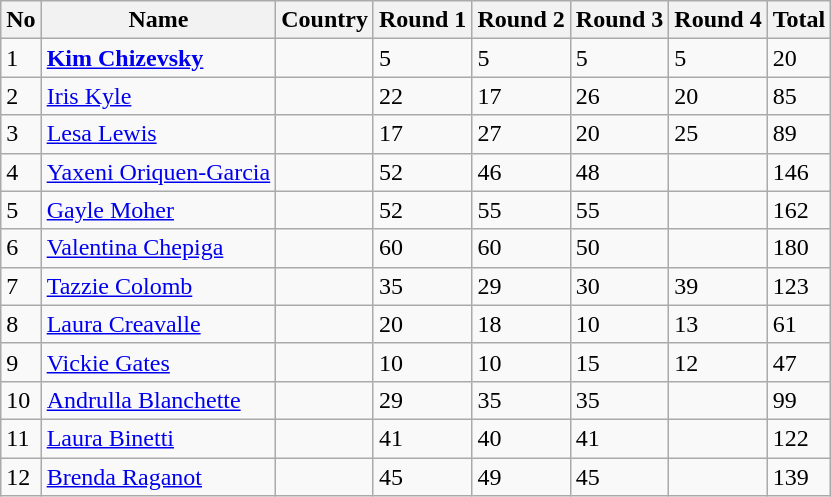<table class="wikitable sortable">
<tr>
<th>No</th>
<th>Name</th>
<th>Country</th>
<th>Round 1</th>
<th>Round 2</th>
<th>Round 3</th>
<th>Round 4</th>
<th>Total</th>
</tr>
<tr>
<td>1</td>
<td><strong><a href='#'>Kim Chizevsky</a></strong></td>
<td></td>
<td>5</td>
<td>5</td>
<td>5</td>
<td>5</td>
<td>20</td>
</tr>
<tr>
<td>2</td>
<td><a href='#'>Iris Kyle</a></td>
<td></td>
<td>22</td>
<td>17</td>
<td>26</td>
<td>20</td>
<td>85</td>
</tr>
<tr>
<td>3</td>
<td><a href='#'>Lesa Lewis</a></td>
<td></td>
<td>17</td>
<td>27</td>
<td>20</td>
<td>25</td>
<td>89</td>
</tr>
<tr>
<td>4</td>
<td><a href='#'>Yaxeni Oriquen-Garcia</a></td>
<td></td>
<td>52</td>
<td>46</td>
<td>48</td>
<td></td>
<td>146</td>
</tr>
<tr>
<td>5</td>
<td><a href='#'>Gayle Moher</a></td>
<td></td>
<td>52</td>
<td>55</td>
<td>55</td>
<td></td>
<td>162</td>
</tr>
<tr>
<td>6</td>
<td><a href='#'>Valentina Chepiga</a></td>
<td></td>
<td>60</td>
<td>60</td>
<td>50</td>
<td></td>
<td>180</td>
</tr>
<tr>
<td>7</td>
<td><a href='#'>Tazzie Colomb</a></td>
<td></td>
<td>35</td>
<td>29</td>
<td>30</td>
<td>39</td>
<td>123</td>
</tr>
<tr>
<td>8</td>
<td><a href='#'>Laura Creavalle</a></td>
<td></td>
<td>20</td>
<td>18</td>
<td>10</td>
<td>13</td>
<td>61</td>
</tr>
<tr>
<td>9</td>
<td><a href='#'>Vickie Gates</a></td>
<td></td>
<td>10</td>
<td>10</td>
<td>15</td>
<td>12</td>
<td>47</td>
</tr>
<tr>
<td>10</td>
<td><a href='#'>Andrulla Blanchette</a></td>
<td></td>
<td>29</td>
<td>35</td>
<td>35</td>
<td></td>
<td>99</td>
</tr>
<tr>
<td>11</td>
<td><a href='#'>Laura Binetti</a></td>
<td></td>
<td>41</td>
<td>40</td>
<td>41</td>
<td></td>
<td>122</td>
</tr>
<tr>
<td>12</td>
<td><a href='#'>Brenda Raganot</a></td>
<td></td>
<td>45</td>
<td>49</td>
<td>45</td>
<td></td>
<td>139</td>
</tr>
</table>
